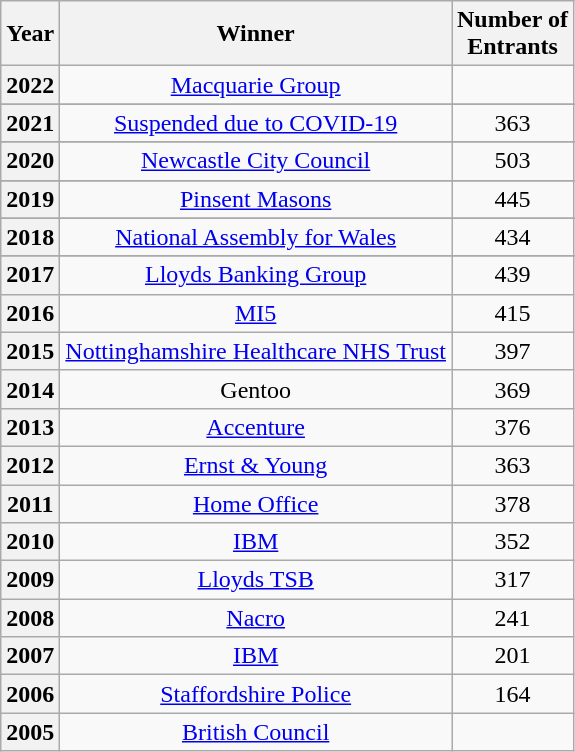<table Class="wikitable sortable" style="text-align: center;">
<tr>
<th>Year</th>
<th>Winner</th>
<th>Number of<br>Entrants</th>
</tr>
<tr>
<th>2022 </th>
<td><a href='#'>Macquarie Group</a></td>
<td></td>
</tr>
<tr ----">
</tr>
<tr>
<th>2021</th>
<td><a href='#'>Suspended due to COVID-19</a></td>
<td>363</td>
</tr>
<tr ----">
</tr>
<tr>
<th>2020 </th>
<td><a href='#'>Newcastle City Council</a></td>
<td>503</td>
</tr>
<tr ----">
</tr>
<tr>
<th>2019 </th>
<td><a href='#'>Pinsent Masons</a></td>
<td>445</td>
</tr>
<tr ----">
</tr>
<tr>
<th>2018 </th>
<td><a href='#'>National Assembly for Wales</a></td>
<td>434</td>
</tr>
<tr ----">
</tr>
<tr>
<th>2017</th>
<td><a href='#'>Lloyds Banking Group</a></td>
<td>439</td>
</tr>
<tr>
<th>2016</th>
<td><a href='#'>MI5</a></td>
<td>415</td>
</tr>
<tr>
<th>2015</th>
<td><a href='#'>Nottinghamshire Healthcare NHS Trust</a></td>
<td>397</td>
</tr>
<tr>
<th>2014</th>
<td>Gentoo</td>
<td>369</td>
</tr>
<tr ---->
<th>2013 </th>
<td><a href='#'>Accenture</a></td>
<td>376</td>
</tr>
<tr ---->
<th>2012 </th>
<td><a href='#'>Ernst & Young</a></td>
<td>363</td>
</tr>
<tr ---->
<th>2011</th>
<td><a href='#'>Home Office</a></td>
<td>378</td>
</tr>
<tr ---->
<th>2010</th>
<td><a href='#'>IBM</a></td>
<td>352</td>
</tr>
<tr ---->
<th>2009</th>
<td><a href='#'>Lloyds TSB</a></td>
<td>317</td>
</tr>
<tr ---->
<th>2008</th>
<td><a href='#'>Nacro</a></td>
<td>241</td>
</tr>
<tr ---->
<th>2007</th>
<td><a href='#'>IBM</a></td>
<td>201</td>
</tr>
<tr ---->
<th>2006</th>
<td><a href='#'>Staffordshire Police</a></td>
<td>164</td>
</tr>
<tr ---->
<th>2005</th>
<td><a href='#'>British Council</a></td>
<td></td>
</tr>
</table>
